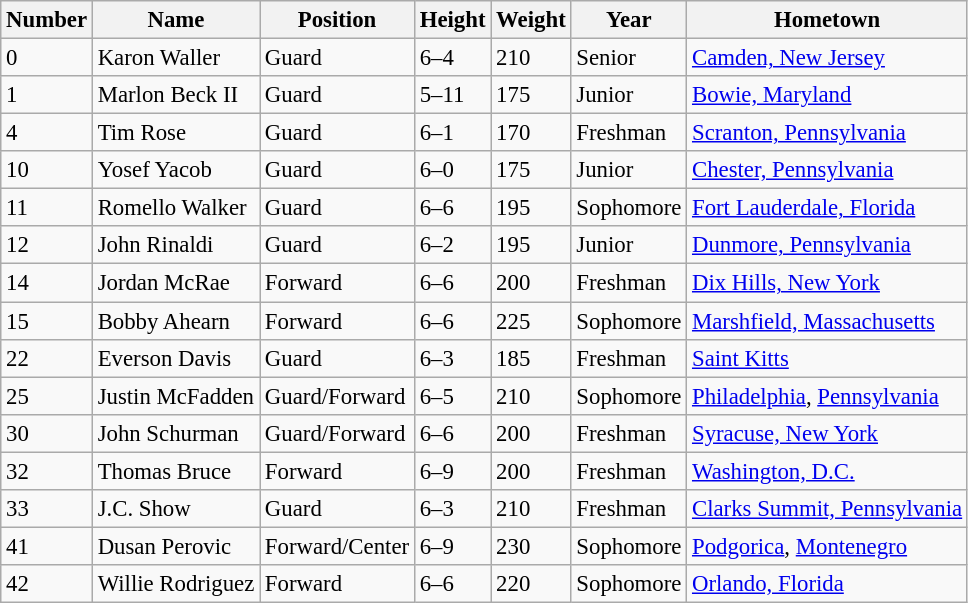<table class="wikitable sortable" style="font-size: 95%;">
<tr>
<th>Number</th>
<th>Name</th>
<th>Position</th>
<th>Height</th>
<th>Weight</th>
<th>Year</th>
<th>Hometown</th>
</tr>
<tr>
<td>0</td>
<td>Karon Waller</td>
<td>Guard</td>
<td>6–4</td>
<td>210</td>
<td>Senior</td>
<td><a href='#'>Camden, New Jersey</a></td>
</tr>
<tr>
<td>1</td>
<td>Marlon Beck II</td>
<td>Guard</td>
<td>5–11</td>
<td>175</td>
<td>Junior</td>
<td><a href='#'>Bowie, Maryland</a></td>
</tr>
<tr>
<td>4</td>
<td>Tim Rose</td>
<td>Guard</td>
<td>6–1</td>
<td>170</td>
<td>Freshman</td>
<td><a href='#'>Scranton, Pennsylvania</a></td>
</tr>
<tr>
<td>10</td>
<td>Yosef Yacob</td>
<td>Guard</td>
<td>6–0</td>
<td>175</td>
<td>Junior</td>
<td><a href='#'>Chester, Pennsylvania</a></td>
</tr>
<tr>
<td>11</td>
<td>Romello Walker</td>
<td>Guard</td>
<td>6–6</td>
<td>195</td>
<td>Sophomore</td>
<td><a href='#'>Fort Lauderdale, Florida</a></td>
</tr>
<tr>
<td>12</td>
<td>John Rinaldi</td>
<td>Guard</td>
<td>6–2</td>
<td>195</td>
<td>Junior</td>
<td><a href='#'>Dunmore, Pennsylvania</a></td>
</tr>
<tr>
<td>14</td>
<td>Jordan McRae</td>
<td>Forward</td>
<td>6–6</td>
<td>200</td>
<td>Freshman</td>
<td><a href='#'>Dix Hills, New York</a></td>
</tr>
<tr>
<td>15</td>
<td>Bobby Ahearn</td>
<td>Forward</td>
<td>6–6</td>
<td>225</td>
<td>Sophomore</td>
<td><a href='#'>Marshfield, Massachusetts</a></td>
</tr>
<tr>
<td>22</td>
<td>Everson Davis</td>
<td>Guard</td>
<td>6–3</td>
<td>185</td>
<td>Freshman</td>
<td><a href='#'>Saint Kitts</a></td>
</tr>
<tr>
<td>25</td>
<td>Justin McFadden</td>
<td>Guard/Forward</td>
<td>6–5</td>
<td>210</td>
<td>Sophomore</td>
<td><a href='#'>Philadelphia</a>, <a href='#'>Pennsylvania</a></td>
</tr>
<tr>
<td>30</td>
<td>John Schurman</td>
<td>Guard/Forward</td>
<td>6–6</td>
<td>200</td>
<td>Freshman</td>
<td><a href='#'>Syracuse, New York</a></td>
</tr>
<tr>
<td>32</td>
<td>Thomas Bruce</td>
<td>Forward</td>
<td>6–9</td>
<td>200</td>
<td>Freshman</td>
<td><a href='#'>Washington, D.C.</a></td>
</tr>
<tr>
<td>33</td>
<td>J.C. Show</td>
<td>Guard</td>
<td>6–3</td>
<td>210</td>
<td>Freshman</td>
<td><a href='#'>Clarks Summit, Pennsylvania</a></td>
</tr>
<tr>
<td>41</td>
<td>Dusan Perovic</td>
<td>Forward/Center</td>
<td>6–9</td>
<td>230</td>
<td>Sophomore</td>
<td><a href='#'>Podgorica</a>, <a href='#'>Montenegro</a></td>
</tr>
<tr>
<td>42</td>
<td>Willie Rodriguez</td>
<td>Forward</td>
<td>6–6</td>
<td>220</td>
<td>Sophomore</td>
<td><a href='#'>Orlando, Florida</a></td>
</tr>
</table>
